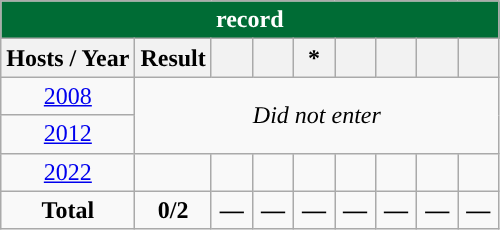<table class="wikitable mw-collapsible" style="text-align: center;font-size:100%;">
<tr>
<th colspan="9" style="background: #006C35; color: white;"><a href='#'></a> record</th>
</tr>
<tr>
<th>Hosts / Year</th>
<th>Result</th>
<th width=20></th>
<th width=20></th>
<th width=20>*</th>
<th width=20></th>
<th width=20></th>
<th width=20></th>
<th width=20></th>
</tr>
<tr>
<td> <a href='#'>2008</a></td>
<td colspan=8 rowspan=2><em>Did not enter</em></td>
</tr>
<tr>
<td> <a href='#'>2012</a></td>
</tr>
<tr>
<td> <a href='#'>2022</a></td>
<td></td>
<td></td>
<td></td>
<td></td>
<td></td>
<td></td>
<td></td>
<td></td>
</tr>
<tr>
<td><strong>Total</strong></td>
<td><strong>0/2</strong></td>
<td><strong>—</strong></td>
<td><strong>—</strong></td>
<td><strong>—</strong></td>
<td><strong>—</strong></td>
<td><strong>—</strong></td>
<td><strong>—</strong></td>
<td><strong>—</strong></td>
</tr>
</table>
